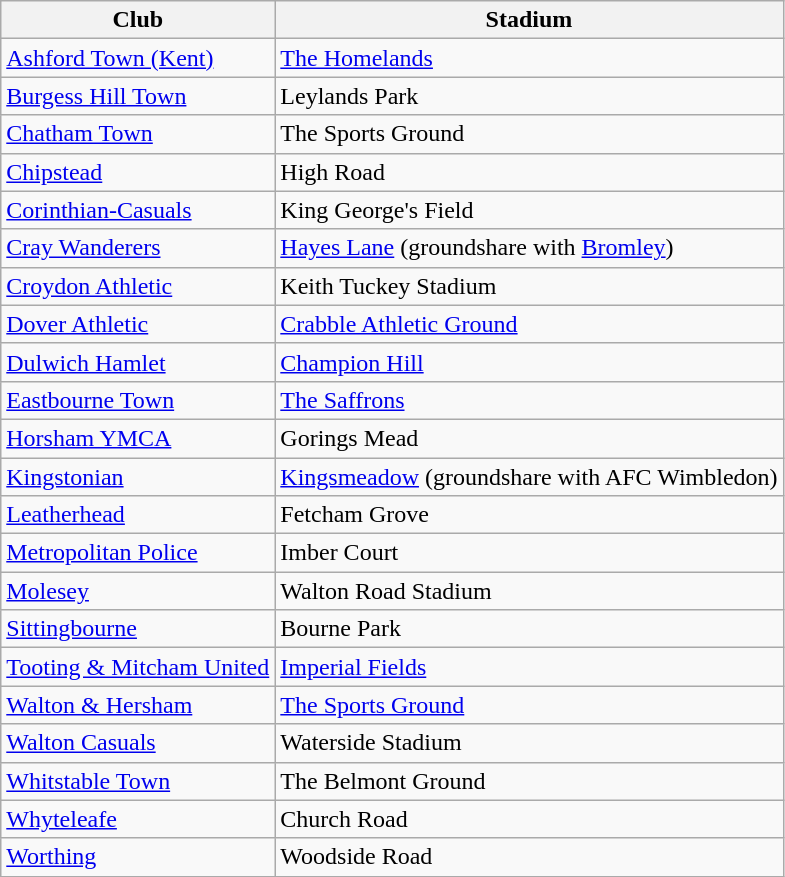<table class="wikitable sortable">
<tr>
<th>Club</th>
<th>Stadium</th>
</tr>
<tr>
<td><a href='#'>Ashford Town (Kent)</a></td>
<td><a href='#'>The Homelands</a></td>
</tr>
<tr>
<td><a href='#'>Burgess Hill Town</a></td>
<td>Leylands Park</td>
</tr>
<tr>
<td><a href='#'>Chatham Town</a></td>
<td>The Sports Ground</td>
</tr>
<tr>
<td><a href='#'>Chipstead</a></td>
<td>High Road</td>
</tr>
<tr>
<td><a href='#'>Corinthian-Casuals</a></td>
<td>King George's Field</td>
</tr>
<tr>
<td><a href='#'>Cray Wanderers</a></td>
<td><a href='#'>Hayes Lane</a> (groundshare with <a href='#'>Bromley</a>)</td>
</tr>
<tr>
<td><a href='#'>Croydon Athletic</a></td>
<td>Keith Tuckey Stadium</td>
</tr>
<tr>
<td><a href='#'>Dover Athletic</a></td>
<td><a href='#'>Crabble Athletic Ground</a></td>
</tr>
<tr>
<td><a href='#'>Dulwich Hamlet</a></td>
<td><a href='#'>Champion Hill</a></td>
</tr>
<tr>
<td><a href='#'>Eastbourne Town</a></td>
<td><a href='#'>The Saffrons</a></td>
</tr>
<tr>
<td><a href='#'>Horsham YMCA</a></td>
<td>Gorings Mead</td>
</tr>
<tr>
<td><a href='#'>Kingstonian</a></td>
<td><a href='#'>Kingsmeadow</a> (groundshare with AFC Wimbledon)</td>
</tr>
<tr>
<td><a href='#'>Leatherhead</a></td>
<td>Fetcham Grove</td>
</tr>
<tr>
<td><a href='#'>Metropolitan Police</a></td>
<td>Imber Court</td>
</tr>
<tr>
<td><a href='#'>Molesey</a></td>
<td>Walton Road Stadium</td>
</tr>
<tr>
<td><a href='#'>Sittingbourne</a></td>
<td>Bourne Park</td>
</tr>
<tr>
<td><a href='#'>Tooting & Mitcham United</a></td>
<td><a href='#'>Imperial Fields</a></td>
</tr>
<tr>
<td><a href='#'>Walton & Hersham</a></td>
<td><a href='#'>The Sports Ground</a></td>
</tr>
<tr>
<td><a href='#'>Walton Casuals</a></td>
<td>Waterside Stadium</td>
</tr>
<tr>
<td><a href='#'>Whitstable Town</a></td>
<td>The Belmont Ground</td>
</tr>
<tr>
<td><a href='#'>Whyteleafe</a></td>
<td>Church Road</td>
</tr>
<tr>
<td><a href='#'>Worthing</a></td>
<td>Woodside Road</td>
</tr>
</table>
